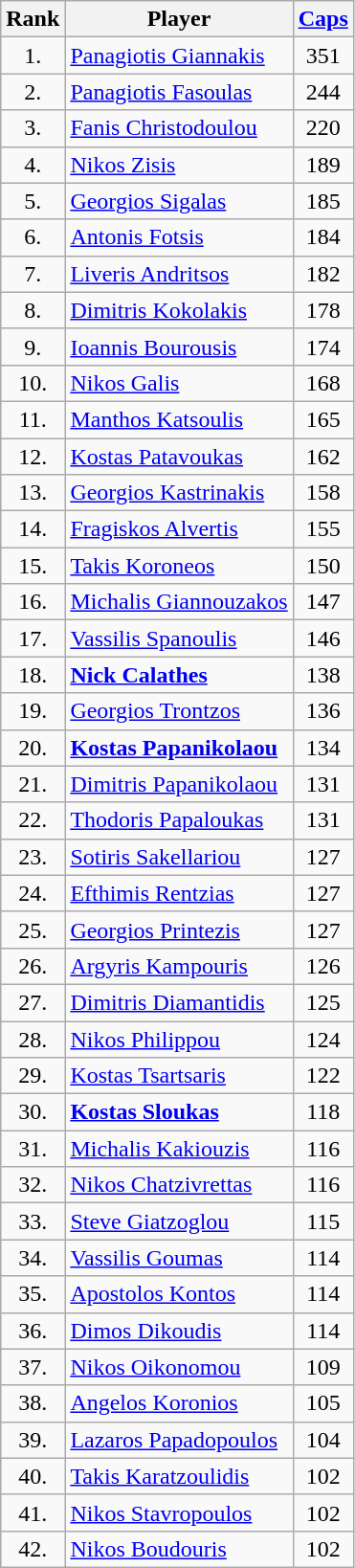<table class="wikitable sortable" style="text-align:center;">
<tr>
<th>Rank</th>
<th class="unsortable">Player</th>
<th><a href='#'>Caps</a></th>
</tr>
<tr>
<td>1.</td>
<td style="text-align: left;"><a href='#'>Panagiotis Giannakis</a></td>
<td>351</td>
</tr>
<tr>
<td>2.</td>
<td style="text-align: left;"><a href='#'>Panagiotis Fasoulas</a></td>
<td>244</td>
</tr>
<tr>
<td>3.</td>
<td style="text-align: left;"><a href='#'>Fanis Christodoulou</a></td>
<td>220</td>
</tr>
<tr>
<td>4.</td>
<td style="text-align: left;"><a href='#'>Nikos Zisis</a></td>
<td>189</td>
</tr>
<tr>
<td>5.</td>
<td style="text-align: left;"><a href='#'>Georgios Sigalas</a></td>
<td>185</td>
</tr>
<tr>
<td>6.</td>
<td style="text-align: left;"><a href='#'>Antonis Fotsis</a></td>
<td>184</td>
</tr>
<tr>
<td>7.</td>
<td style="text-align: left;"><a href='#'>Liveris Andritsos</a></td>
<td>182</td>
</tr>
<tr>
<td>8.</td>
<td style="text-align: left;"><a href='#'>Dimitris Kokolakis</a></td>
<td>178</td>
</tr>
<tr>
<td>9.</td>
<td style="text-align: left;"><a href='#'>Ioannis Bourousis</a></td>
<td>174</td>
</tr>
<tr>
<td>10.</td>
<td style="text-align: left;"><a href='#'>Nikos Galis</a></td>
<td>168</td>
</tr>
<tr>
<td>11.</td>
<td style="text-align: left;"><a href='#'>Manthos Katsoulis</a></td>
<td>165</td>
</tr>
<tr>
<td>12.</td>
<td style="text-align: left;"><a href='#'>Kostas Patavoukas</a></td>
<td>162</td>
</tr>
<tr>
<td>13.</td>
<td style="text-align: left;"><a href='#'>Georgios Kastrinakis</a></td>
<td>158</td>
</tr>
<tr>
<td>14.</td>
<td style="text-align: left;"><a href='#'>Fragiskos Alvertis</a></td>
<td>155</td>
</tr>
<tr>
<td>15.</td>
<td style="text-align: left;"><a href='#'>Takis Koroneos</a></td>
<td>150</td>
</tr>
<tr>
<td>16.</td>
<td style="text-align: left;"><a href='#'>Michalis Giannouzakos</a></td>
<td>147</td>
</tr>
<tr>
<td>17.</td>
<td style="text-align: left;"><a href='#'>Vassilis Spanoulis</a></td>
<td>146</td>
</tr>
<tr>
<td>18.</td>
<td style="text-align: left;"><strong><a href='#'>Nick Calathes</a></strong></td>
<td>138</td>
</tr>
<tr>
<td>19.</td>
<td style="text-align: left;"><a href='#'>Georgios Trontzos</a></td>
<td>136</td>
</tr>
<tr>
<td>20.</td>
<td style="text-align: left;"><strong><a href='#'>Kostas Papanikolaou</a></strong></td>
<td>134</td>
</tr>
<tr>
<td>21.</td>
<td style="text-align: left;"><a href='#'>Dimitris Papanikolaou</a></td>
<td>131</td>
</tr>
<tr>
<td>22.</td>
<td style="text-align: left;"><a href='#'>Thodoris Papaloukas</a></td>
<td>131</td>
</tr>
<tr>
<td>23.</td>
<td style="text-align: left;"><a href='#'>Sotiris Sakellariou</a></td>
<td>127</td>
</tr>
<tr>
<td>24.</td>
<td style="text-align: left;"><a href='#'>Efthimis Rentzias</a></td>
<td>127</td>
</tr>
<tr>
<td>25.</td>
<td style="text-align: left;"><a href='#'>Georgios Printezis</a></td>
<td>127</td>
</tr>
<tr>
<td>26.</td>
<td style="text-align: left;"><a href='#'>Argyris Kampouris</a></td>
<td>126</td>
</tr>
<tr>
<td>27.</td>
<td style="text-align: left;"><a href='#'>Dimitris Diamantidis</a></td>
<td>125</td>
</tr>
<tr>
<td>28.</td>
<td style="text-align: left;"><a href='#'>Nikos Philippou</a></td>
<td>124</td>
</tr>
<tr>
<td>29.</td>
<td style="text-align: left;"><a href='#'>Kostas Tsartsaris</a></td>
<td>122</td>
</tr>
<tr>
<td>30.</td>
<td style="text-align: left;"><strong><a href='#'>Kostas Sloukas</a></strong></td>
<td>118</td>
</tr>
<tr>
<td>31.</td>
<td style="text-align: left;"><a href='#'>Michalis Kakiouzis</a></td>
<td>116</td>
</tr>
<tr>
<td>32.</td>
<td style="text-align: left;"><a href='#'>Nikos Chatzivrettas</a></td>
<td>116</td>
</tr>
<tr>
<td>33.</td>
<td style="text-align: left;"><a href='#'>Steve Giatzoglou</a></td>
<td>115</td>
</tr>
<tr>
<td>34.</td>
<td style="text-align: left;"><a href='#'>Vassilis Goumas</a></td>
<td>114</td>
</tr>
<tr>
<td>35.</td>
<td style="text-align: left;"><a href='#'>Apostolos Kontos</a></td>
<td>114</td>
</tr>
<tr>
<td>36.</td>
<td style="text-align: left;"><a href='#'>Dimos Dikoudis</a></td>
<td>114</td>
</tr>
<tr>
<td>37.</td>
<td style="text-align: left;"><a href='#'>Nikos Oikonomou</a></td>
<td>109</td>
</tr>
<tr>
<td>38.</td>
<td style="text-align: left;"><a href='#'>Angelos Koronios</a></td>
<td>105</td>
</tr>
<tr>
<td>39.</td>
<td style="text-align: left;"><a href='#'>Lazaros Papadopoulos</a></td>
<td>104</td>
</tr>
<tr>
<td>40.</td>
<td style="text-align: left;"><a href='#'>Takis Karatzoulidis</a></td>
<td>102</td>
</tr>
<tr>
<td>41.</td>
<td style="text-align: left;"><a href='#'>Nikos Stavropoulos</a></td>
<td>102</td>
</tr>
<tr>
<td>42.</td>
<td style="text-align: left;"><a href='#'>Nikos Boudouris</a></td>
<td>102</td>
</tr>
</table>
